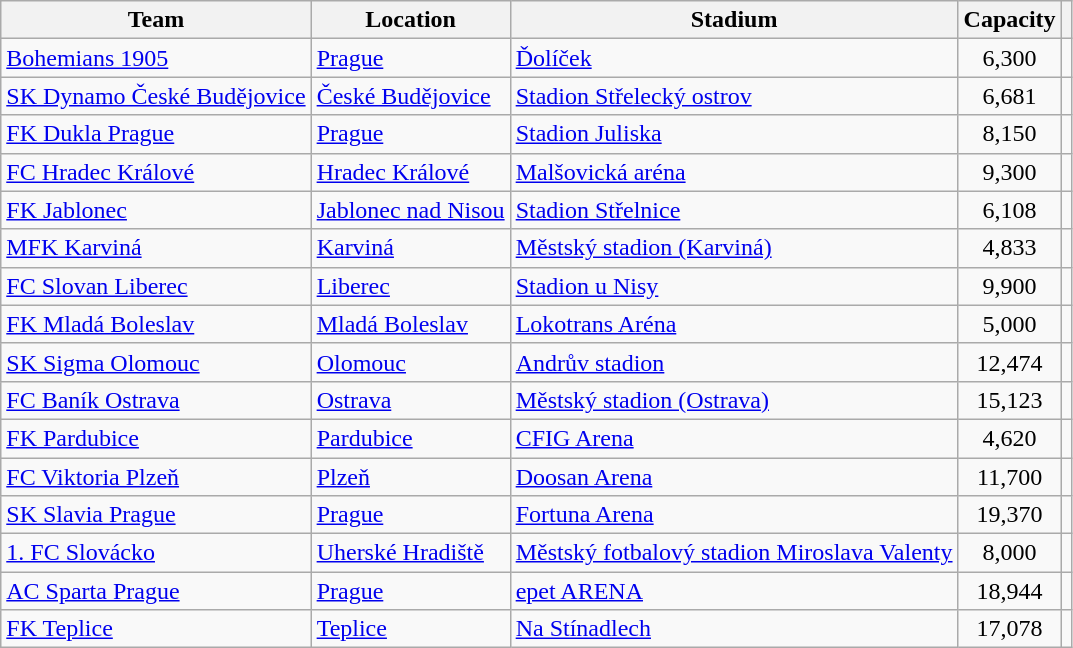<table class="wikitable sortable">
<tr>
<th>Team</th>
<th>Location</th>
<th>Stadium</th>
<th>Capacity</th>
<th class="unsortable"></th>
</tr>
<tr>
<td><a href='#'>Bohemians 1905</a></td>
<td><a href='#'>Prague</a></td>
<td><a href='#'>Ďolíček</a></td>
<td align="center">6,300</td>
<td style="text-align:center"></td>
</tr>
<tr>
<td><a href='#'>SK Dynamo České Budějovice</a></td>
<td><a href='#'>České Budějovice</a></td>
<td><a href='#'>Stadion Střelecký ostrov</a></td>
<td align="center">6,681</td>
<td style="text-align:center"></td>
</tr>
<tr>
<td><a href='#'>FK Dukla Prague</a></td>
<td><a href='#'>Prague</a></td>
<td><a href='#'>Stadion Juliska</a></td>
<td align="center">8,150</td>
<td style="text-align:center"></td>
</tr>
<tr>
<td><a href='#'>FC Hradec Králové</a></td>
<td><a href='#'>Hradec Králové</a></td>
<td><a href='#'>Malšovická aréna</a></td>
<td align="center">9,300</td>
<td style="text-align:center"></td>
</tr>
<tr>
<td><a href='#'>FK Jablonec</a></td>
<td><a href='#'>Jablonec nad Nisou</a></td>
<td><a href='#'>Stadion Střelnice</a></td>
<td align="center">6,108</td>
<td style="text-align:center"></td>
</tr>
<tr>
<td><a href='#'>MFK Karviná</a></td>
<td><a href='#'>Karviná</a></td>
<td><a href='#'>Městský stadion (Karviná)</a></td>
<td align="center">4,833</td>
<td style="text-align:center"></td>
</tr>
<tr>
<td><a href='#'>FC Slovan Liberec</a></td>
<td><a href='#'>Liberec</a></td>
<td><a href='#'>Stadion u Nisy</a></td>
<td align="center">9,900</td>
<td style="text-align:center"></td>
</tr>
<tr>
<td><a href='#'>FK Mladá Boleslav</a></td>
<td><a href='#'>Mladá Boleslav</a></td>
<td><a href='#'>Lokotrans Aréna</a></td>
<td align="center">5,000</td>
<td style="text-align:center"></td>
</tr>
<tr>
<td><a href='#'>SK Sigma Olomouc</a></td>
<td><a href='#'>Olomouc</a></td>
<td><a href='#'>Andrův stadion</a></td>
<td align="center">12,474</td>
<td style="text-align:center"></td>
</tr>
<tr>
<td><a href='#'>FC Baník Ostrava</a></td>
<td><a href='#'>Ostrava</a></td>
<td><a href='#'>Městský stadion (Ostrava)</a></td>
<td align="center">15,123</td>
<td style="text-align:center"></td>
</tr>
<tr>
<td><a href='#'>FK Pardubice</a></td>
<td><a href='#'>Pardubice</a></td>
<td><a href='#'>CFIG Arena</a></td>
<td align="center">4,620</td>
<td style="text-align:center"></td>
</tr>
<tr>
<td><a href='#'>FC Viktoria Plzeň</a></td>
<td><a href='#'>Plzeň</a></td>
<td><a href='#'>Doosan Arena</a></td>
<td align="center">11,700</td>
<td style="text-align:center"></td>
</tr>
<tr>
<td><a href='#'>SK Slavia Prague</a></td>
<td><a href='#'>Prague</a></td>
<td><a href='#'>Fortuna Arena</a></td>
<td align="center">19,370</td>
<td style="text-align:center"></td>
</tr>
<tr>
<td><a href='#'>1. FC Slovácko</a></td>
<td><a href='#'>Uherské Hradiště</a></td>
<td><a href='#'>Městský fotbalový stadion Miroslava Valenty</a></td>
<td align="center">8,000</td>
<td style="text-align:center"></td>
</tr>
<tr>
<td><a href='#'>AC Sparta Prague</a></td>
<td><a href='#'>Prague</a></td>
<td><a href='#'>epet ARENA</a></td>
<td align="center">18,944</td>
<td style="text-align:center"></td>
</tr>
<tr>
<td><a href='#'>FK Teplice</a></td>
<td><a href='#'>Teplice</a></td>
<td><a href='#'>Na Stínadlech</a></td>
<td align="center">17,078</td>
<td style="text-align:center"></td>
</tr>
</table>
